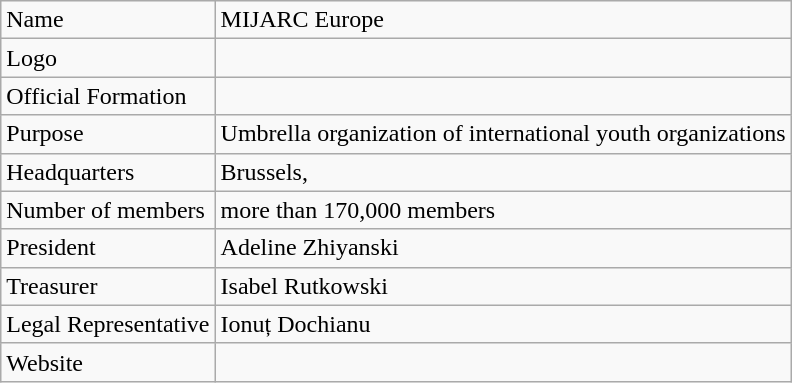<table class="wikitable">
<tr>
<td>Name</td>
<td>MIJARC Europe</td>
</tr>
<tr>
<td>Logo</td>
<td></td>
</tr>
<tr>
<td>Official Formation</td>
<td></td>
</tr>
<tr>
<td>Purpose</td>
<td>Umbrella organization of international youth organizations</td>
</tr>
<tr>
<td>Headquarters</td>
<td>Brussels, </td>
</tr>
<tr>
<td>Number of members</td>
<td>more than 170,000 members</td>
</tr>
<tr>
<td>President</td>
<td>Adeline Zhiyanski</td>
</tr>
<tr>
<td>Treasurer</td>
<td>Isabel Rutkowski</td>
</tr>
<tr>
<td>Legal Representative</td>
<td>Ionuț Dochianu</td>
</tr>
<tr>
<td>Website</td>
<td></td>
</tr>
</table>
